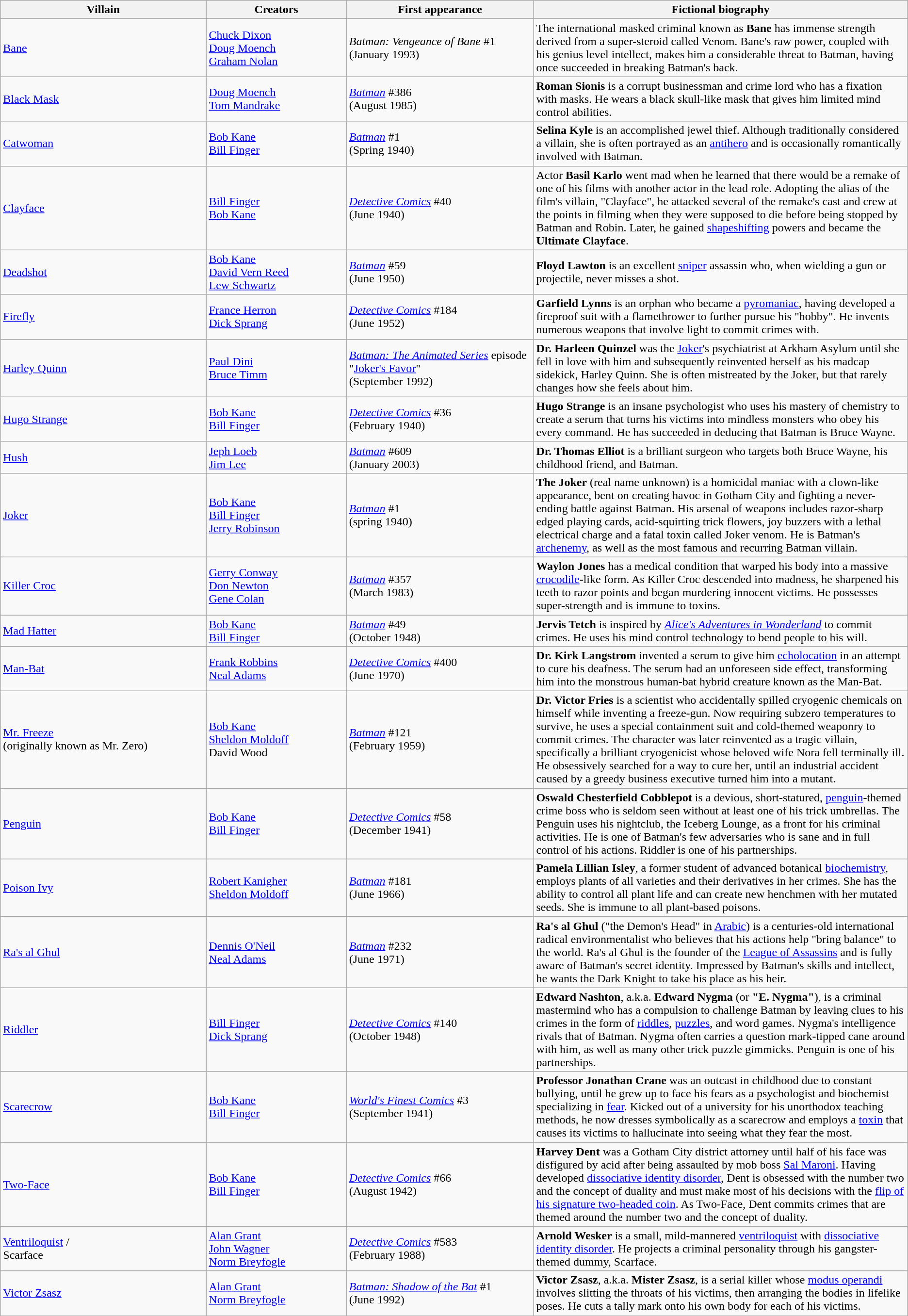<table class="wikitable">
<tr ">
<th style="width:22%;">Villain</th>
<th style="width:15%;">Creators</th>
<th style="width:20%;">First appearance</th>
<th style="width:40%;">Fictional biography</th>
</tr>
<tr>
<td><a href='#'>Bane</a></td>
<td><a href='#'>Chuck Dixon</a><br><a href='#'>Doug Moench</a><br><a href='#'>Graham Nolan</a></td>
<td><em>Batman: Vengeance of Bane</em> #1<br>(January 1993)</td>
<td>The international masked criminal known as <strong>Bane</strong> has immense strength derived from a super-steroid called Venom. Bane's raw power, coupled with his genius level intellect, makes him a considerable threat to Batman, having once succeeded in breaking Batman's back.</td>
</tr>
<tr>
<td><a href='#'>Black Mask</a></td>
<td><a href='#'>Doug Moench</a><br><a href='#'>Tom Mandrake</a></td>
<td><em><a href='#'>Batman</a></em> #386<br>(August 1985)</td>
<td><strong>Roman Sionis</strong> is a corrupt businessman and crime lord who has a fixation with masks. He wears a black skull-like mask that gives him limited mind control abilities.</td>
</tr>
<tr>
<td><a href='#'>Catwoman</a></td>
<td><a href='#'>Bob Kane</a><br><a href='#'>Bill Finger</a></td>
<td><em><a href='#'>Batman</a></em> #1<br>(Spring 1940)</td>
<td><strong>Selina Kyle</strong> is an accomplished jewel thief. Although traditionally considered a villain, she is often portrayed as an <a href='#'>antihero</a> and is occasionally romantically involved with Batman.</td>
</tr>
<tr>
<td><a href='#'>Clayface</a></td>
<td><a href='#'>Bill Finger</a><br><a href='#'>Bob Kane</a></td>
<td><em><a href='#'>Detective Comics</a></em> #40<br>(June 1940)</td>
<td>Actor <strong>Basil Karlo</strong> went mad when he learned that there would be a remake of one of his films with another actor in the lead role. Adopting the alias of the film's villain, "Clayface", he attacked several of the remake's cast and crew at the points in filming when they were supposed to die before being stopped by Batman and Robin. Later, he gained <a href='#'>shapeshifting</a> powers and became the <strong>Ultimate Clayface</strong>.</td>
</tr>
<tr>
<td><a href='#'>Deadshot</a></td>
<td><a href='#'>Bob Kane</a><br><a href='#'>David Vern Reed</a><br><a href='#'>Lew Schwartz</a></td>
<td><em><a href='#'>Batman</a></em> #59<br>(June 1950)</td>
<td><strong>Floyd Lawton</strong> is an excellent <a href='#'>sniper</a> assassin who, when wielding a gun or projectile, never misses a shot.</td>
</tr>
<tr>
<td><a href='#'>Firefly</a></td>
<td><a href='#'>France Herron</a><br><a href='#'>Dick Sprang</a></td>
<td><em><a href='#'>Detective Comics</a></em> #184<br>(June 1952)</td>
<td><strong>Garfield Lynns</strong> is an orphan who became a <a href='#'>pyromaniac</a>, having developed a fireproof suit with a flamethrower to further pursue his "hobby". He invents numerous weapons that involve light to commit crimes with.</td>
</tr>
<tr>
<td><a href='#'>Harley Quinn</a></td>
<td><a href='#'>Paul Dini</a><br><a href='#'>Bruce Timm</a></td>
<td><em><a href='#'>Batman: The Animated Series</a></em> episode "<a href='#'>Joker's Favor</a>"<br>(September 1992)</td>
<td><strong>Dr. Harleen Quinzel</strong> was the <a href='#'>Joker</a>'s psychiatrist at Arkham Asylum until she fell in love with him and subsequently reinvented herself as his madcap sidekick, Harley Quinn. She is often mistreated by the Joker, but that rarely changes how she feels about him.</td>
</tr>
<tr>
<td><a href='#'>Hugo Strange</a></td>
<td><a href='#'>Bob Kane</a><br><a href='#'>Bill Finger</a></td>
<td><em><a href='#'>Detective Comics</a></em> #36<br>(February 1940)</td>
<td><strong>Hugo Strange</strong> is an insane psychologist who uses his mastery of chemistry to create a serum that turns his victims into mindless monsters who obey his every command. He has succeeded in deducing that Batman is Bruce Wayne.</td>
</tr>
<tr>
<td><a href='#'>Hush</a></td>
<td><a href='#'>Jeph Loeb</a><br><a href='#'>Jim Lee</a></td>
<td><em><a href='#'>Batman</a></em> #609<br>(January 2003)</td>
<td><strong>Dr. Thomas Elliot</strong> is a brilliant surgeon who targets both Bruce Wayne, his childhood friend, and Batman.</td>
</tr>
<tr>
<td><a href='#'>Joker</a></td>
<td><a href='#'>Bob Kane</a><br><a href='#'>Bill Finger</a><br><a href='#'>Jerry Robinson</a></td>
<td><em><a href='#'>Batman</a></em> #1<br>(spring 1940)</td>
<td><strong>The Joker</strong> (real name unknown) is a homicidal maniac with a clown-like appearance, bent on creating havoc in Gotham City and fighting a never-ending battle against Batman. His arsenal of weapons includes razor-sharp edged playing cards, acid-squirting trick flowers, joy buzzers with a lethal electrical charge and a fatal toxin called Joker venom. He is Batman's <a href='#'>archenemy</a>, as well as the most famous and recurring Batman villain.</td>
</tr>
<tr>
<td><a href='#'>Killer Croc</a></td>
<td><a href='#'>Gerry Conway</a><br><a href='#'>Don Newton</a><br><a href='#'>Gene Colan</a></td>
<td><em><a href='#'>Batman</a></em> #357<br>(March 1983)</td>
<td><strong>Waylon Jones</strong> has a medical condition that warped his body into a massive <a href='#'>crocodile</a>-like form. As Killer Croc descended into madness, he sharpened his teeth to razor points and began murdering innocent victims. He possesses super-strength and is immune to toxins.</td>
</tr>
<tr>
<td><a href='#'>Mad Hatter</a></td>
<td><a href='#'>Bob Kane</a><br><a href='#'>Bill Finger</a></td>
<td><em><a href='#'>Batman</a></em> #49<br>(October 1948)</td>
<td><strong>Jervis Tetch</strong> is inspired by <em><a href='#'>Alice's Adventures in Wonderland</a></em> to commit crimes. He uses his mind control technology to bend people to his will.</td>
</tr>
<tr>
<td><a href='#'>Man-Bat</a></td>
<td><a href='#'>Frank Robbins</a><br><a href='#'>Neal Adams</a></td>
<td><em><a href='#'>Detective Comics</a></em> #400<br>(June 1970)</td>
<td><strong>Dr. Kirk Langstrom</strong> invented a serum to give him <a href='#'>echolocation</a> in an attempt to cure his deafness. The serum had an unforeseen side effect, transforming him into the monstrous human-bat hybrid creature known as the Man-Bat.</td>
</tr>
<tr>
<td><a href='#'>Mr. Freeze</a><br>(originally known as Mr. Zero)</td>
<td><a href='#'>Bob Kane</a><br><a href='#'>Sheldon Moldoff</a><br>David Wood</td>
<td><em><a href='#'>Batman</a></em> #121<br>(February 1959)</td>
<td><strong>Dr. Victor Fries</strong> is a scientist who accidentally spilled cryogenic chemicals on himself while inventing a freeze-gun. Now requiring subzero temperatures to survive, he uses a special containment suit and cold-themed weaponry to commit crimes. The character was later reinvented as a tragic villain, specifically a brilliant cryogenicist whose beloved wife Nora fell terminally ill. He obsessively searched for a way to cure her, until an industrial accident caused by a greedy business executive turned him into a mutant.</td>
</tr>
<tr>
<td><a href='#'>Penguin</a></td>
<td><a href='#'>Bob Kane</a><br><a href='#'>Bill Finger</a></td>
<td><em><a href='#'>Detective Comics</a></em> #58<br>(December 1941)</td>
<td><strong>Oswald Chesterfield Cobblepot</strong> is a devious, short-statured, <a href='#'>penguin</a>-themed crime boss who is seldom seen without at least one of his trick umbrellas. The Penguin uses his nightclub, the Iceberg Lounge, as a front for his criminal activities. He is one of Batman's few adversaries who is sane and in full control of his actions. Riddler is one of his partnerships.</td>
</tr>
<tr>
<td><a href='#'>Poison Ivy</a></td>
<td><a href='#'>Robert Kanigher</a><br><a href='#'>Sheldon Moldoff</a></td>
<td><em><a href='#'>Batman</a></em> #181<br>(June 1966)</td>
<td><strong>Pamela Lillian Isley</strong>, a former student of advanced botanical <a href='#'>biochemistry</a>, employs plants of all varieties and their derivatives in her crimes. She has the ability to control all plant life and can create new henchmen with her mutated seeds. She is immune to all plant-based poisons.</td>
</tr>
<tr>
<td><a href='#'>Ra's al Ghul</a></td>
<td><a href='#'>Dennis O'Neil</a><br><a href='#'>Neal Adams</a></td>
<td><em><a href='#'>Batman</a></em> #232<br>(June 1971)</td>
<td><strong>Ra's al Ghul</strong> ("the Demon's Head" in <a href='#'>Arabic</a>) is a centuries-old international radical environmentalist who believes that his actions help "bring balance" to the world. Ra's al Ghul is the founder of the <a href='#'>League of Assassins</a> and is fully aware of Batman's secret identity. Impressed by Batman's skills and intellect, he wants the Dark Knight to take his place as his heir.</td>
</tr>
<tr>
<td><a href='#'>Riddler</a></td>
<td><a href='#'>Bill Finger</a><br><a href='#'>Dick Sprang</a></td>
<td><em><a href='#'>Detective Comics</a></em> #140<br>(October 1948)</td>
<td><strong>Edward Nashton</strong>, a.k.a. <strong>Edward Nygma</strong> (or <strong>"E. Nygma"</strong>), is a criminal mastermind who has a compulsion to challenge Batman by leaving clues to his crimes in the form of <a href='#'>riddles</a>, <a href='#'>puzzles</a>, and word games. Nygma's intelligence rivals that of Batman. Nygma often carries a question mark-tipped cane around with him, as well as many other trick puzzle gimmicks. Penguin is one of his partnerships.</td>
</tr>
<tr>
<td><a href='#'>Scarecrow</a><br></td>
<td><a href='#'>Bob Kane</a><br><a href='#'>Bill Finger</a></td>
<td><em><a href='#'>World's Finest Comics</a></em> #3<br>(September 1941)</td>
<td><strong>Professor Jonathan Crane</strong> was an outcast in childhood due to constant bullying, until he grew up to face his fears as a psychologist and biochemist specializing in <a href='#'>fear</a>. Kicked out of a university for his unorthodox teaching methods, he now dresses symbolically as a scarecrow and employs a <a href='#'>toxin</a> that causes its victims to hallucinate into seeing what they fear the most.</td>
</tr>
<tr>
<td><a href='#'>Two-Face</a></td>
<td><a href='#'>Bob Kane</a><br><a href='#'>Bill Finger</a></td>
<td><em><a href='#'>Detective Comics</a></em> #66<br>(August 1942)</td>
<td><strong>Harvey Dent</strong> was a Gotham City district attorney until half of his face was disfigured by acid after being assaulted by mob boss <a href='#'>Sal Maroni</a>. Having developed <a href='#'>dissociative identity disorder</a>, Dent is obsessed with the number two and the concept of duality and must make most of his decisions with the <a href='#'>flip of his signature two-headed coin</a>. As Two-Face, Dent commits crimes that are themed around the number two and the concept of duality.</td>
</tr>
<tr>
<td><a href='#'>Ventriloquist</a> /<br>Scarface</td>
<td><a href='#'>Alan Grant</a><br><a href='#'>John Wagner</a><br><a href='#'>Norm Breyfogle</a></td>
<td><em><a href='#'>Detective Comics</a></em> #583<br>(February 1988)</td>
<td><strong>Arnold Wesker</strong> is a small, mild-mannered <a href='#'>ventriloquist</a> with <a href='#'>dissociative identity disorder</a>. He projects a criminal personality through his gangster-themed dummy, Scarface.</td>
</tr>
<tr>
<td><a href='#'>Victor Zsasz</a></td>
<td><a href='#'>Alan Grant</a><br><a href='#'>Norm Breyfogle</a></td>
<td><em><a href='#'>Batman: Shadow of the Bat</a></em> #1<br>(June 1992)</td>
<td><strong>Victor Zsasz</strong>, a.k.a. <strong>Mister Zsasz</strong>, is a serial killer whose <a href='#'>modus operandi</a> involves slitting the throats of his victims, then arranging the bodies in lifelike poses. He cuts a tally mark onto his own body for each of his victims.</td>
</tr>
</table>
